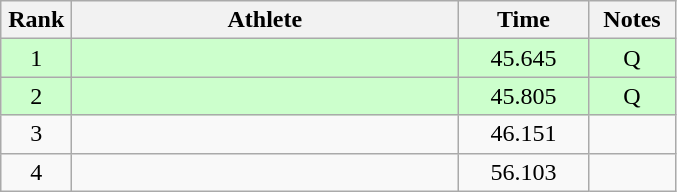<table class=wikitable style="text-align:center">
<tr>
<th width=40>Rank</th>
<th width=250>Athlete</th>
<th width=80>Time</th>
<th width=50>Notes</th>
</tr>
<tr bgcolor="ccffcc">
<td>1</td>
<td align=left></td>
<td>45.645</td>
<td>Q</td>
</tr>
<tr bgcolor="ccffcc">
<td>2</td>
<td align=left></td>
<td>45.805</td>
<td>Q</td>
</tr>
<tr>
<td>3</td>
<td align=left></td>
<td>46.151</td>
<td></td>
</tr>
<tr>
<td>4</td>
<td align=left></td>
<td>56.103</td>
<td></td>
</tr>
</table>
